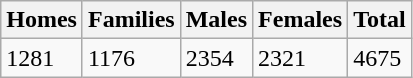<table class="wikitable">
<tr>
<th>Homes</th>
<th>Families</th>
<th>Males</th>
<th>Females</th>
<th>Total</th>
</tr>
<tr>
<td>1281</td>
<td>1176</td>
<td>2354</td>
<td>2321</td>
<td>4675</td>
</tr>
</table>
